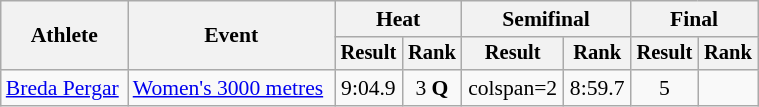<table class="wikitable" style="font-size:90%; width:40%">
<tr>
<th rowspan="2">Athlete</th>
<th rowspan="2">Event</th>
<th colspan="2">Heat</th>
<th colspan="2">Semifinal</th>
<th colspan="2">Final</th>
</tr>
<tr style="font-size:95%">
<th>Result</th>
<th>Rank</th>
<th>Result</th>
<th>Rank</th>
<th>Result</th>
<th>Rank</th>
</tr>
<tr align=center>
<td align=left><a href='#'>Breda Pergar</a></td>
<td align=left><a href='#'>Women's 3000 metres</a></td>
<td>9:04.9</td>
<td>3 <strong>Q</strong></td>
<td>colspan=2 </td>
<td>8:59.7</td>
<td>5</td>
</tr>
</table>
